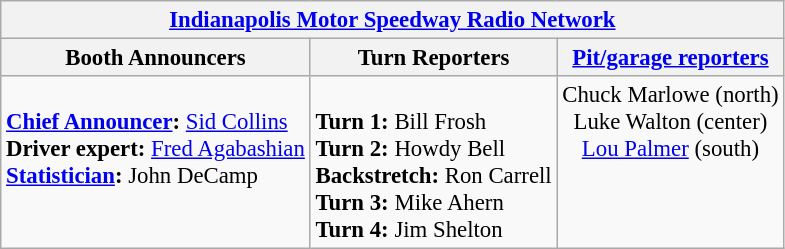<table class="wikitable" style="font-size: 95%;">
<tr>
<th colspan=3><a href='#'>Indianapolis Motor Speedway Radio Network</a></th>
</tr>
<tr>
<th>Booth Announcers</th>
<th>Turn Reporters</th>
<th><a href='#'>Pit/garage reporters</a></th>
</tr>
<tr>
<td valign="top"><br><strong><a href='#'>Chief Announcer</a>:</strong> <a href='#'>Sid Collins</a><br>
<strong>Driver expert:</strong> <a href='#'>Fred Agabashian</a><br>
<strong><a href='#'>Statistician</a>:</strong> John DeCamp<br></td>
<td valign="top"><br><strong>Turn 1:</strong> Bill Frosh<br>    
<strong>Turn 2:</strong> Howdy Bell<br>
<strong>Backstretch:</strong> Ron Carrell<strong></strong><br>
<strong>Turn 3:</strong> Mike Ahern<br>
<strong>Turn 4:</strong> Jim Shelton<br></td>
<td align="center" valign="top">Chuck Marlowe (north)<br>Luke Walton (center)<br><a href='#'>Lou Palmer</a> (south)</td>
</tr>
</table>
